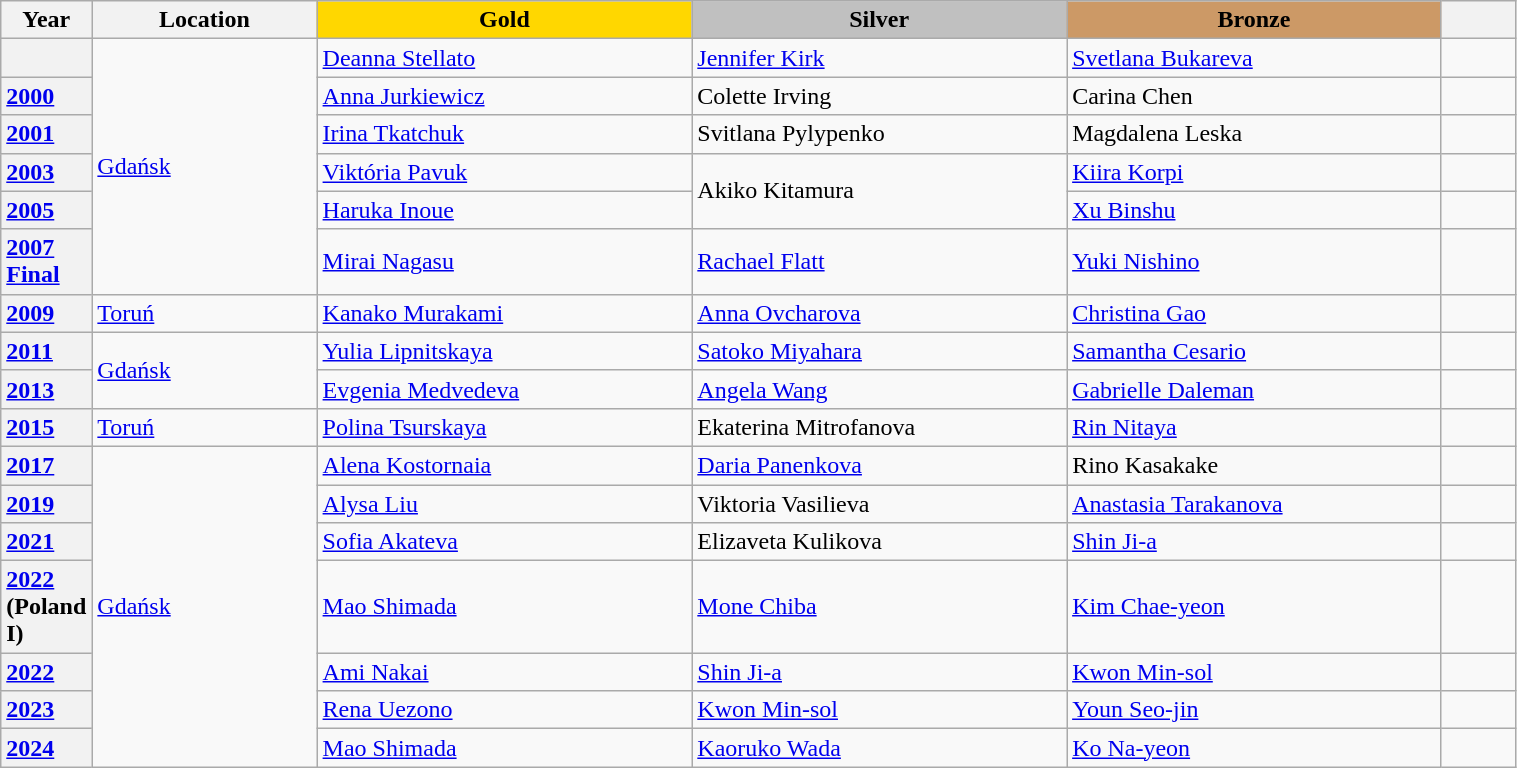<table class="wikitable unsortable" style="text-align:left; width:80%">
<tr>
<th scope="col" style="text-align:center; width:5%">Year</th>
<th scope="col" style="text-align:center; width:15%">Location</th>
<th scope="col" style="text-align:center; width:25%; background:gold">Gold</th>
<th scope="col" style="text-align:center; width:25%; background:silver">Silver</th>
<th scope="col" style="text-align:center; width:25%; background:#c96">Bronze</th>
<th scope="col" style="text-align:center; width:5%"></th>
</tr>
<tr>
<th scope="row" style="text-align:left"></th>
<td rowspan="6"><a href='#'>Gdańsk</a></td>
<td> <a href='#'>Deanna Stellato</a></td>
<td> <a href='#'>Jennifer Kirk</a></td>
<td> <a href='#'>Svetlana Bukareva</a></td>
<td></td>
</tr>
<tr>
<th scope="row" style="text-align:left"><a href='#'>2000</a></th>
<td> <a href='#'>Anna Jurkiewicz</a></td>
<td> Colette Irving</td>
<td> Carina Chen</td>
<td></td>
</tr>
<tr>
<th scope="row" style="text-align:left"><a href='#'>2001</a></th>
<td> <a href='#'>Irina Tkatchuk</a></td>
<td> Svitlana Pylypenko</td>
<td> Magdalena Leska</td>
<td></td>
</tr>
<tr>
<th scope="row" style="text-align:left"><a href='#'>2003</a></th>
<td> <a href='#'>Viktória Pavuk</a></td>
<td rowspan="2"> Akiko Kitamura</td>
<td> <a href='#'>Kiira Korpi</a></td>
<td></td>
</tr>
<tr>
<th scope="row" style="text-align:left"><a href='#'>2005</a></th>
<td> <a href='#'>Haruka Inoue</a></td>
<td> <a href='#'>Xu Binshu</a></td>
<td></td>
</tr>
<tr>
<th scope="row" style="text-align:left"><a href='#'>2007 Final</a></th>
<td> <a href='#'>Mirai Nagasu</a></td>
<td> <a href='#'>Rachael Flatt</a></td>
<td> <a href='#'>Yuki Nishino</a></td>
<td></td>
</tr>
<tr>
<th scope="row" style="text-align:left"><a href='#'>2009</a></th>
<td><a href='#'>Toruń</a></td>
<td> <a href='#'>Kanako Murakami</a></td>
<td> <a href='#'>Anna Ovcharova</a></td>
<td> <a href='#'>Christina Gao</a></td>
<td></td>
</tr>
<tr>
<th scope="row" style="text-align:left"><a href='#'>2011</a></th>
<td rowspan="2"><a href='#'>Gdańsk</a></td>
<td> <a href='#'>Yulia Lipnitskaya</a></td>
<td> <a href='#'>Satoko Miyahara</a></td>
<td> <a href='#'>Samantha Cesario</a></td>
<td></td>
</tr>
<tr>
<th scope="row" style="text-align:left"><a href='#'>2013</a></th>
<td> <a href='#'>Evgenia Medvedeva</a></td>
<td> <a href='#'>Angela Wang</a></td>
<td> <a href='#'>Gabrielle Daleman</a></td>
<td></td>
</tr>
<tr>
<th scope="row" style="text-align:left"><a href='#'>2015</a></th>
<td><a href='#'>Toruń</a></td>
<td> <a href='#'>Polina Tsurskaya</a></td>
<td> Ekaterina Mitrofanova</td>
<td> <a href='#'>Rin Nitaya</a></td>
<td></td>
</tr>
<tr>
<th scope="row" style="text-align:left"><a href='#'>2017</a></th>
<td rowspan="7"><a href='#'>Gdańsk</a></td>
<td> <a href='#'>Alena Kostornaia</a></td>
<td> <a href='#'>Daria Panenkova</a></td>
<td> Rino Kasakake</td>
<td></td>
</tr>
<tr>
<th scope="row" style="text-align:left"><a href='#'>2019</a></th>
<td> <a href='#'>Alysa Liu</a></td>
<td> Viktoria Vasilieva</td>
<td> <a href='#'>Anastasia Tarakanova</a></td>
<td></td>
</tr>
<tr>
<th scope="row" style="text-align:left"><a href='#'>2021</a></th>
<td> <a href='#'>Sofia Akateva</a></td>
<td> Elizaveta Kulikova</td>
<td> <a href='#'>Shin Ji-a</a></td>
<td></td>
</tr>
<tr>
<th scope="row" style="text-align:left"><a href='#'>2022</a><br>(Poland I)</th>
<td> <a href='#'>Mao Shimada</a></td>
<td> <a href='#'>Mone Chiba</a></td>
<td> <a href='#'>Kim Chae-yeon</a></td>
<td></td>
</tr>
<tr>
<th scope="row" style="text-align:left"><a href='#'>2022</a><br></th>
<td> <a href='#'>Ami Nakai</a></td>
<td> <a href='#'>Shin Ji-a</a></td>
<td> <a href='#'>Kwon Min-sol</a></td>
<td></td>
</tr>
<tr>
<th scope="row" style="text-align:left"><a href='#'>2023</a></th>
<td> <a href='#'>Rena Uezono</a></td>
<td> <a href='#'>Kwon Min-sol</a></td>
<td> <a href='#'>Youn Seo-jin</a></td>
<td></td>
</tr>
<tr>
<th scope="row" style="text-align:left"><a href='#'>2024</a></th>
<td> <a href='#'>Mao Shimada</a></td>
<td> <a href='#'>Kaoruko Wada</a></td>
<td> <a href='#'>Ko Na-yeon</a></td>
<td></td>
</tr>
</table>
